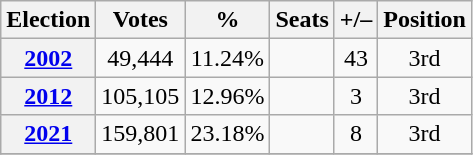<table class="wikitable" style="text-align:center">
<tr>
<th><strong>Election</strong></th>
<th><strong>Votes</strong></th>
<th><strong>%</strong></th>
<th>S<strong>eats</strong></th>
<th>+/–</th>
<th><strong>Position</strong></th>
</tr>
<tr>
<th><a href='#'>2002</a></th>
<td>49,444</td>
<td>11.24%</td>
<td></td>
<td> 43</td>
<td> 3rd</td>
</tr>
<tr>
<th><a href='#'>2012</a></th>
<td>105,105</td>
<td>12.96%</td>
<td></td>
<td> 3</td>
<td> 3rd</td>
</tr>
<tr>
<th><a href='#'>2021</a></th>
<td>159,801</td>
<td>23.18%</td>
<td></td>
<td> 8</td>
<td> 3rd</td>
</tr>
<tr>
</tr>
</table>
